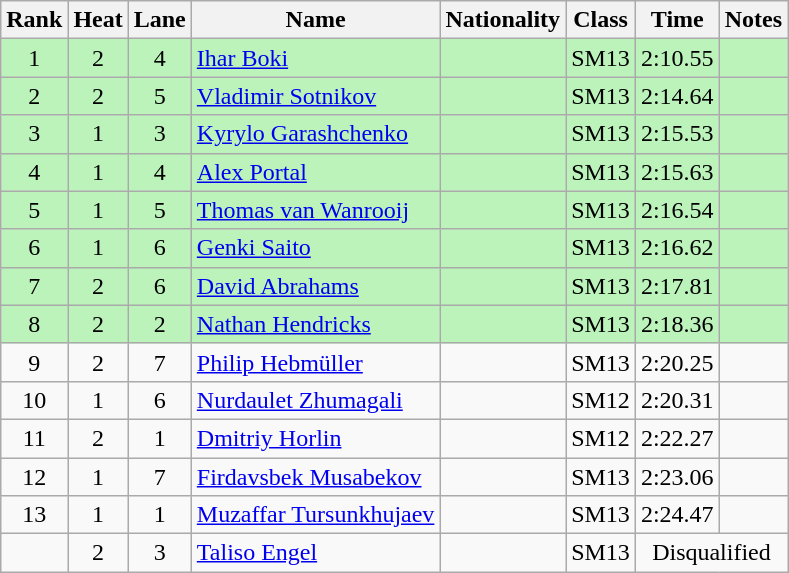<table class="wikitable sortable" style="text-align:center">
<tr>
<th>Rank</th>
<th>Heat</th>
<th>Lane</th>
<th>Name</th>
<th>Nationality</th>
<th>Class</th>
<th>Time</th>
<th>Notes</th>
</tr>
<tr bgcolor=bbf3bb>
<td>1</td>
<td>2</td>
<td>4</td>
<td align=left><a href='#'>Ihar Boki</a></td>
<td align=left></td>
<td>SM13</td>
<td>2:10.55</td>
<td></td>
</tr>
<tr bgcolor=bbf3bb>
<td>2</td>
<td>2</td>
<td>5</td>
<td align=left><a href='#'>Vladimir Sotnikov</a></td>
<td align=left></td>
<td>SM13</td>
<td>2:14.64</td>
<td></td>
</tr>
<tr bgcolor=bbf3bb>
<td>3</td>
<td>1</td>
<td>3</td>
<td align=left><a href='#'>Kyrylo Garashchenko</a></td>
<td align=left></td>
<td>SM13</td>
<td>2:15.53</td>
<td></td>
</tr>
<tr bgcolor=bbf3bb>
<td>4</td>
<td>1</td>
<td>4</td>
<td align=left><a href='#'>Alex Portal</a></td>
<td align=left></td>
<td>SM13</td>
<td>2:15.63</td>
<td></td>
</tr>
<tr bgcolor=bbf3bb>
<td>5</td>
<td>1</td>
<td>5</td>
<td align=left><a href='#'>Thomas van Wanrooij</a></td>
<td align=left></td>
<td>SM13</td>
<td>2:16.54</td>
<td></td>
</tr>
<tr bgcolor=bbf3bb>
<td>6</td>
<td>1</td>
<td>6</td>
<td align=left><a href='#'>Genki Saito</a></td>
<td align=left></td>
<td>SM13</td>
<td>2:16.62</td>
<td></td>
</tr>
<tr bgcolor=bbf3bb>
<td>7</td>
<td>2</td>
<td>6</td>
<td align=left><a href='#'>David Abrahams</a></td>
<td align=left></td>
<td>SM13</td>
<td>2:17.81</td>
<td></td>
</tr>
<tr bgcolor=bbf3bb>
<td>8</td>
<td>2</td>
<td>2</td>
<td align=left><a href='#'>Nathan Hendricks</a></td>
<td align=left></td>
<td>SM13</td>
<td>2:18.36</td>
<td></td>
</tr>
<tr>
<td>9</td>
<td>2</td>
<td>7</td>
<td align=left><a href='#'>Philip Hebmüller</a></td>
<td align=left></td>
<td>SM13</td>
<td>2:20.25</td>
<td></td>
</tr>
<tr>
<td>10</td>
<td>1</td>
<td>6</td>
<td align=left><a href='#'>Nurdaulet Zhumagali</a></td>
<td align=left></td>
<td>SM12</td>
<td>2:20.31</td>
<td></td>
</tr>
<tr>
<td>11</td>
<td>2</td>
<td>1</td>
<td align=left><a href='#'>Dmitriy Horlin</a></td>
<td align=left></td>
<td>SM12</td>
<td>2:22.27</td>
<td></td>
</tr>
<tr>
<td>12</td>
<td>1</td>
<td>7</td>
<td align=left><a href='#'>Firdavsbek Musabekov</a></td>
<td align=left></td>
<td>SM13</td>
<td>2:23.06</td>
<td></td>
</tr>
<tr>
<td>13</td>
<td>1</td>
<td>1</td>
<td align=left><a href='#'>Muzaffar Tursunkhujaev</a></td>
<td align=left></td>
<td>SM13</td>
<td>2:24.47</td>
<td></td>
</tr>
<tr>
<td></td>
<td>2</td>
<td>3</td>
<td align=left><a href='#'>Taliso Engel</a></td>
<td align=left></td>
<td>SM13</td>
<td colspan=2>Disqualified</td>
</tr>
</table>
